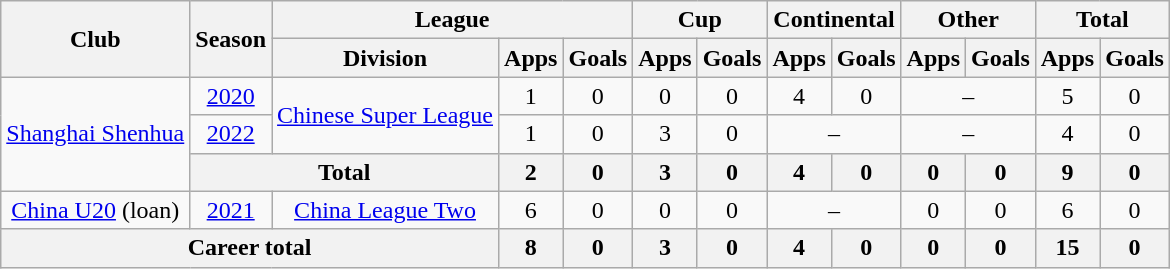<table class="wikitable" style="text-align: center">
<tr>
<th rowspan="2">Club</th>
<th rowspan="2">Season</th>
<th colspan="3">League</th>
<th colspan="2">Cup</th>
<th colspan="2">Continental</th>
<th colspan="2">Other</th>
<th colspan="2">Total</th>
</tr>
<tr>
<th>Division</th>
<th>Apps</th>
<th>Goals</th>
<th>Apps</th>
<th>Goals</th>
<th>Apps</th>
<th>Goals</th>
<th>Apps</th>
<th>Goals</th>
<th>Apps</th>
<th>Goals</th>
</tr>
<tr>
<td rowspan="3"><a href='#'>Shanghai Shenhua</a></td>
<td><a href='#'>2020</a></td>
<td rowspan="2"><a href='#'>Chinese Super League</a></td>
<td>1</td>
<td>0</td>
<td>0</td>
<td>0</td>
<td>4</td>
<td>0</td>
<td colspan="2">–</td>
<td>5</td>
<td>0</td>
</tr>
<tr>
<td><a href='#'>2022</a></td>
<td>1</td>
<td>0</td>
<td>3</td>
<td>0</td>
<td colspan="2">–</td>
<td colspan="2">–</td>
<td>4</td>
<td>0</td>
</tr>
<tr>
<th colspan=2>Total</th>
<th>2</th>
<th>0</th>
<th>3</th>
<th>0</th>
<th>4</th>
<th>0</th>
<th>0</th>
<th>0</th>
<th>9</th>
<th>0</th>
</tr>
<tr>
<td><a href='#'>China U20</a> (loan)</td>
<td><a href='#'>2021</a></td>
<td><a href='#'>China League Two</a></td>
<td>6</td>
<td>0</td>
<td>0</td>
<td>0</td>
<td colspan="2">–</td>
<td>0</td>
<td>0</td>
<td>6</td>
<td>0</td>
</tr>
<tr>
<th colspan=3>Career total</th>
<th>8</th>
<th>0</th>
<th>3</th>
<th>0</th>
<th>4</th>
<th>0</th>
<th>0</th>
<th>0</th>
<th>15</th>
<th>0</th>
</tr>
</table>
